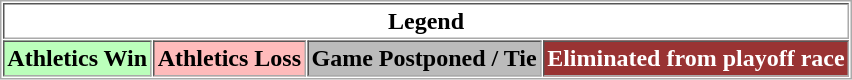<table border="1" cellpadding="2" cellspacing="1" style="margin:auto; border:1px solid #aaa;">
<tr>
<th colspan="4">Legend</th>
</tr>
<tr>
<th style="background:#bfb;">Athletics Win</th>
<th style="background:#fbb;">Athletics  Loss</th>
<th style="background:#bbb;">Game Postponed / Tie</th>
<th style="background:#993333;color:white;">Eliminated from playoff race</th>
</tr>
</table>
